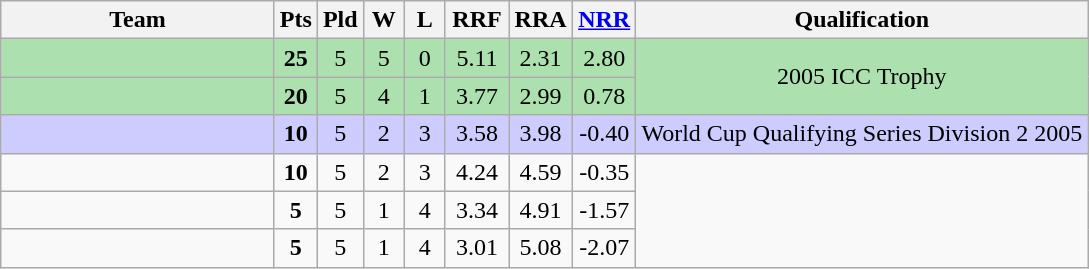<table class="wikitable" style="text-align:center">
<tr>
<th width=175>Team</th>
<th width=20  abbr="Points">Pts</th>
<th width=20  abbr="Played">Pld</th>
<th width=20  abbr="Won">W</th>
<th width=20  abbr="Lost">L</th>
<th width=35  abbr="Run Rate For">RRF</th>
<th width=35  abbr="Run Rate Against">RRA</th>
<th width=35  abbr="Net Run Rate"><a href='#'>NRR</a></th>
<th>Qualification</th>
</tr>
<tr bgcolor=ACE1AF>
<td style="text-align:left;'"><strong></strong></td>
<td><strong>25</strong></td>
<td>5</td>
<td>5</td>
<td>0</td>
<td>5.11</td>
<td>2.31</td>
<td>2.80</td>
<td rowspan=2>2005 ICC Trophy</td>
</tr>
<tr bgcolor=ACE1AF>
<td style="text-align:left;"><strong></strong></td>
<td><strong>20</strong></td>
<td>5</td>
<td>4</td>
<td>1</td>
<td>3.77</td>
<td>2.99</td>
<td>0.78</td>
</tr>
<tr bgcolor=CCCCFF>
<td style="text-align:left;"></td>
<td><strong>10</strong></td>
<td>5</td>
<td>2</td>
<td>3</td>
<td>3.58</td>
<td>3.98</td>
<td>-0.40</td>
<td>World Cup Qualifying Series Division 2 2005</td>
</tr>
<tr>
<td style="text-align:left;"></td>
<td><strong>10</strong></td>
<td>5</td>
<td>2</td>
<td>3</td>
<td>4.24</td>
<td>4.59</td>
<td>-0.35</td>
<td rowspan=3></td>
</tr>
<tr>
<td style="text-align:left;"></td>
<td><strong>5</strong></td>
<td>5</td>
<td>1</td>
<td>4</td>
<td>3.34</td>
<td>4.91</td>
<td>-1.57</td>
</tr>
<tr>
<td style="text-align:left;"></td>
<td><strong>5</strong></td>
<td>5</td>
<td>1</td>
<td>4</td>
<td>3.01</td>
<td>5.08</td>
<td>-2.07</td>
</tr>
</table>
